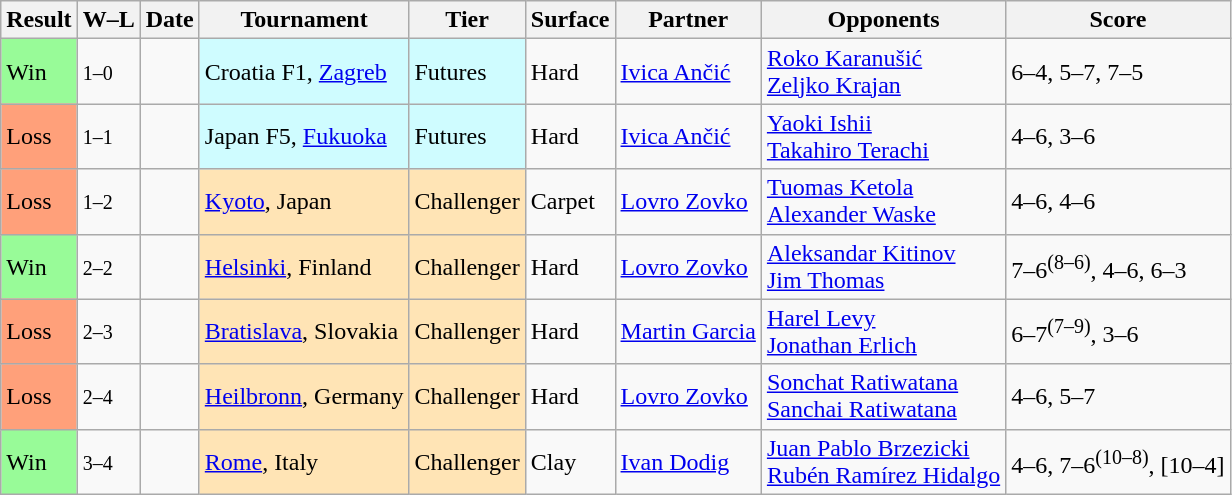<table class="sortable wikitable">
<tr>
<th>Result</th>
<th class="unsortable">W–L</th>
<th>Date</th>
<th>Tournament</th>
<th>Tier</th>
<th>Surface</th>
<th>Partner</th>
<th>Opponents</th>
<th class="unsortable">Score</th>
</tr>
<tr>
<td bgcolor=98FB98>Win</td>
<td><small>1–0</small></td>
<td></td>
<td style="background:#cffcff;">Croatia F1, <a href='#'>Zagreb</a></td>
<td style="background:#cffcff;">Futures</td>
<td>Hard</td>
<td> <a href='#'>Ivica Ančić</a></td>
<td> <a href='#'>Roko Karanušić</a> <br>  <a href='#'>Zeljko Krajan</a></td>
<td>6–4, 5–7, 7–5</td>
</tr>
<tr>
<td bgcolor=FFA07A>Loss</td>
<td><small>1–1</small></td>
<td></td>
<td style="background:#cffcff;">Japan F5, <a href='#'>Fukuoka</a></td>
<td style="background:#cffcff;">Futures</td>
<td>Hard</td>
<td> <a href='#'>Ivica Ančić</a></td>
<td> <a href='#'>Yaoki Ishii</a> <br>  <a href='#'>Takahiro Terachi</a></td>
<td>4–6, 3–6</td>
</tr>
<tr>
<td bgcolor=FFA07A>Loss</td>
<td><small>1–2</small></td>
<td></td>
<td style="background:moccasin;"><a href='#'>Kyoto</a>, Japan</td>
<td style="background:moccasin;">Challenger</td>
<td>Carpet</td>
<td> <a href='#'>Lovro Zovko</a></td>
<td> <a href='#'>Tuomas Ketola</a> <br>  <a href='#'>Alexander Waske</a></td>
<td>4–6, 4–6</td>
</tr>
<tr>
<td bgcolor=98FB98>Win</td>
<td><small>2–2</small></td>
<td></td>
<td style="background:moccasin;"><a href='#'>Helsinki</a>, Finland</td>
<td style="background:moccasin;">Challenger</td>
<td>Hard</td>
<td> <a href='#'>Lovro Zovko</a></td>
<td> <a href='#'>Aleksandar Kitinov</a> <br>  <a href='#'>Jim Thomas</a></td>
<td>7–6<sup>(8–6)</sup>, 4–6, 6–3</td>
</tr>
<tr>
<td bgcolor=FFA07A>Loss</td>
<td><small>2–3</small></td>
<td></td>
<td style="background:moccasin;"><a href='#'>Bratislava</a>, Slovakia</td>
<td style="background:moccasin;">Challenger</td>
<td>Hard</td>
<td> <a href='#'>Martin Garcia</a></td>
<td> <a href='#'>Harel Levy</a><br> <a href='#'>Jonathan Erlich</a></td>
<td>6–7<sup>(7–9)</sup>, 3–6</td>
</tr>
<tr>
<td bgcolor=FFA07A>Loss</td>
<td><small>2–4</small></td>
<td></td>
<td style="background:moccasin;"><a href='#'>Heilbronn</a>, Germany</td>
<td style="background:moccasin;">Challenger</td>
<td>Hard</td>
<td> <a href='#'>Lovro Zovko</a></td>
<td> <a href='#'>Sonchat Ratiwatana</a><br> <a href='#'>Sanchai Ratiwatana</a></td>
<td>4–6, 5–7</td>
</tr>
<tr>
<td bgcolor=98FB98>Win</td>
<td><small>3–4</small></td>
<td></td>
<td style="background:moccasin;"><a href='#'>Rome</a>, Italy</td>
<td style="background:moccasin;">Challenger</td>
<td>Clay</td>
<td> <a href='#'>Ivan Dodig</a></td>
<td> <a href='#'>Juan Pablo Brzezicki</a><br> <a href='#'>Rubén Ramírez Hidalgo</a></td>
<td>4–6, 7–6<sup>(10–8)</sup>, [10–4]</td>
</tr>
</table>
